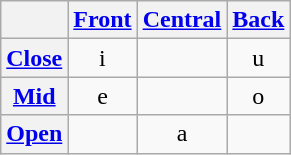<table class="wikitable">
<tr>
<th></th>
<th><a href='#'>Front</a></th>
<th><a href='#'>Central</a></th>
<th><a href='#'>Back</a></th>
</tr>
<tr align="center">
<th><a href='#'>Close</a></th>
<td>i</td>
<td></td>
<td>u</td>
</tr>
<tr align="center">
<th><a href='#'>Mid</a></th>
<td>e</td>
<td></td>
<td>o</td>
</tr>
<tr align="center">
<th><a href='#'>Open</a></th>
<td></td>
<td>a</td>
<td></td>
</tr>
</table>
